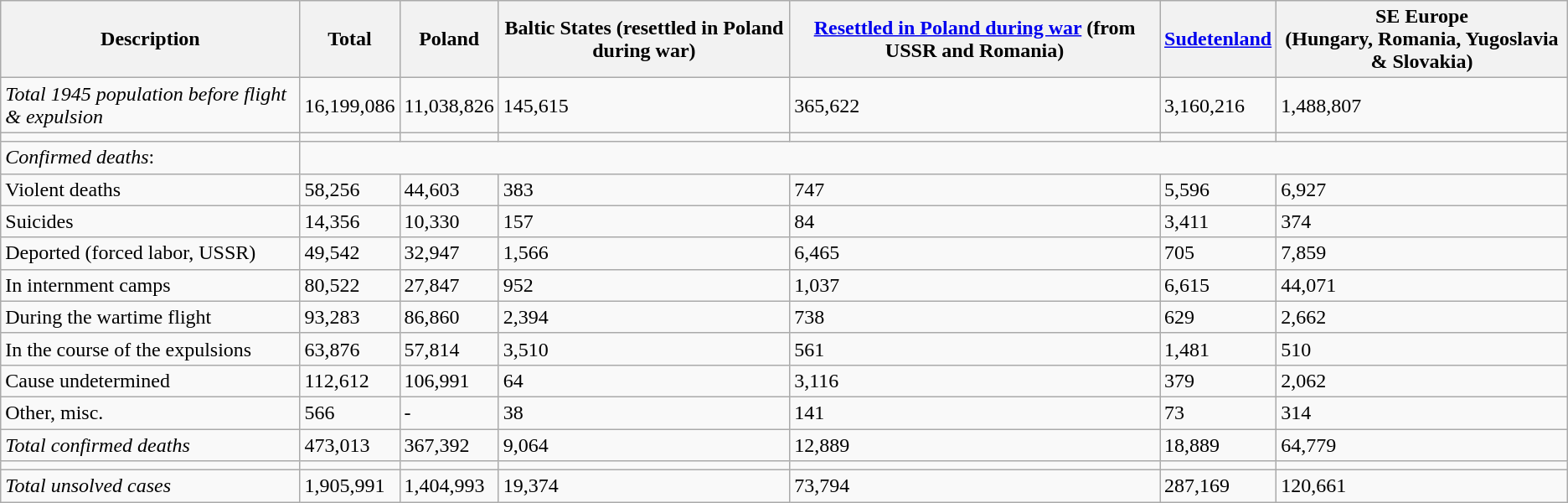<table class="wikitable sortable">
<tr>
<th>Description</th>
<th>Total</th>
<th>Poland</th>
<th>Baltic States (resettled in Poland during war)</th>
<th><a href='#'>Resettled in Poland during war</a> (from USSR and Romania)</th>
<th><a href='#'>Sudetenland</a></th>
<th>SE Europe<br>(Hungary, Romania, Yugoslavia & Slovakia)</th>
</tr>
<tr>
<td><em>Total 1945 population before flight & expulsion</em></td>
<td>16,199,086</td>
<td>11,038,826</td>
<td>145,615</td>
<td>365,622</td>
<td>3,160,216</td>
<td>1,488,807</td>
</tr>
<tr>
<td></td>
<td></td>
<td></td>
<td></td>
<td></td>
<td></td>
<td></td>
</tr>
<tr>
<td><em>Confirmed deaths</em>:</td>
</tr>
<tr>
<td>Violent deaths</td>
<td>58,256</td>
<td>44,603</td>
<td>383</td>
<td>747</td>
<td>5,596</td>
<td>6,927</td>
</tr>
<tr>
<td>Suicides</td>
<td>14,356</td>
<td>10,330</td>
<td>157</td>
<td>84</td>
<td>3,411</td>
<td>374</td>
</tr>
<tr>
<td>Deported (forced labor, USSR)</td>
<td>49,542</td>
<td>32,947</td>
<td>1,566</td>
<td>6,465</td>
<td>705</td>
<td>7,859</td>
</tr>
<tr>
<td>In internment camps</td>
<td>80,522</td>
<td>27,847</td>
<td>952</td>
<td>1,037</td>
<td>6,615</td>
<td>44,071</td>
</tr>
<tr>
<td>During the wartime flight</td>
<td>93,283</td>
<td>86,860</td>
<td>2,394</td>
<td>738</td>
<td>629</td>
<td>2,662</td>
</tr>
<tr>
<td>In the course of the expulsions</td>
<td>63,876</td>
<td>57,814</td>
<td>3,510</td>
<td>561</td>
<td>1,481</td>
<td>510</td>
</tr>
<tr>
<td>Cause undetermined</td>
<td>112,612</td>
<td>106,991</td>
<td>64</td>
<td>3,116</td>
<td>379</td>
<td>2,062</td>
</tr>
<tr>
<td>Other, misc.</td>
<td>566</td>
<td>-</td>
<td>38</td>
<td>141</td>
<td>73</td>
<td>314</td>
</tr>
<tr>
<td><em>Total confirmed deaths</em></td>
<td>473,013</td>
<td>367,392</td>
<td>9,064</td>
<td>12,889</td>
<td>18,889</td>
<td>64,779</td>
</tr>
<tr>
<td></td>
<td></td>
<td></td>
<td></td>
<td></td>
<td></td>
<td></td>
</tr>
<tr>
<td><em>Total unsolved cases</em></td>
<td>1,905,991</td>
<td>1,404,993</td>
<td>19,374</td>
<td>73,794</td>
<td>287,169</td>
<td>120,661</td>
</tr>
</table>
